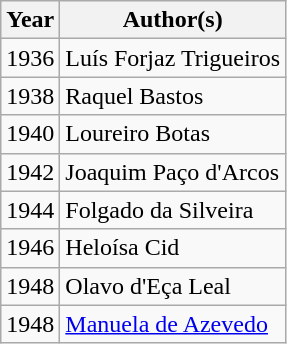<table class="wikitable sortable mw-collapsible mw-collapsed">
<tr>
<th>Year</th>
<th>Author(s)</th>
</tr>
<tr>
<td>1936</td>
<td>Luís Forjaz Trigueiros</td>
</tr>
<tr>
<td>1938</td>
<td>Raquel Bastos</td>
</tr>
<tr>
<td>1940</td>
<td>Loureiro Botas</td>
</tr>
<tr>
<td>1942</td>
<td>Joaquim Paço d'Arcos</td>
</tr>
<tr>
<td>1944</td>
<td>Folgado da Silveira</td>
</tr>
<tr>
<td>1946</td>
<td>Heloísa Cid</td>
</tr>
<tr>
<td>1948</td>
<td>Olavo d'Eça Leal</td>
</tr>
<tr>
<td>1948</td>
<td><a href='#'>Manuela de Azevedo</a></td>
</tr>
</table>
